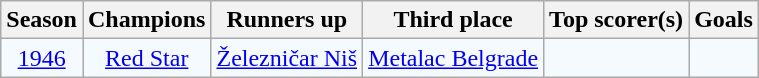<table class="wikitable sortable" style="text-align: center;">
<tr>
<th>Season</th>
<th>Champions</th>
<th>Runners up</th>
<th>Third place</th>
<th>Top scorer(s)</th>
<th>Goals</th>
</tr>
<tr bgcolor=#F5FAFF>
<td><a href='#'>1946</a></td>
<td><a href='#'>Red Star</a></td>
<td><a href='#'>Železničar Niš</a></td>
<td><a href='#'>Metalac Belgrade</a></td>
<td></td>
<td></td>
</tr>
</table>
